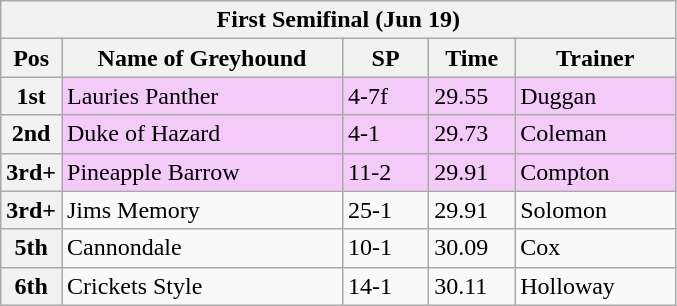<table class="wikitable">
<tr>
<th colspan="6">First Semifinal (Jun 19) </th>
</tr>
<tr>
<th width=30>Pos</th>
<th width=180>Name of Greyhound</th>
<th width=50>SP</th>
<th width=50>Time</th>
<th width=100>Trainer</th>
</tr>
<tr style="background: #f4caf9;">
<th>1st</th>
<td>Lauries Panther</td>
<td>4-7f</td>
<td>29.55</td>
<td>Duggan</td>
</tr>
<tr style="background: #f4caf9;">
<th>2nd</th>
<td>Duke of Hazard</td>
<td>4-1</td>
<td>29.73</td>
<td>Coleman</td>
</tr>
<tr style="background: #f4caf9;">
<th>3rd+</th>
<td>Pineapple Barrow</td>
<td>11-2</td>
<td>29.91</td>
<td>Compton</td>
</tr>
<tr>
<th>3rd+</th>
<td>Jims Memory</td>
<td>25-1</td>
<td>29.91</td>
<td>Solomon</td>
</tr>
<tr>
<th>5th</th>
<td>Cannondale</td>
<td>10-1</td>
<td>30.09</td>
<td>Cox</td>
</tr>
<tr>
<th>6th</th>
<td>Crickets Style</td>
<td>14-1</td>
<td>30.11</td>
<td>Holloway</td>
</tr>
</table>
